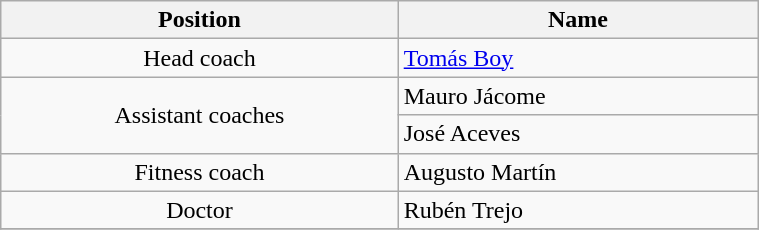<table class="wikitable" style="text-align:center; font-size:100%; width:40%;">
<tr>
<th>Position</th>
<th>Name</th>
</tr>
<tr>
<td>Head coach</td>
<td align=left> <a href='#'>Tomás Boy</a></td>
</tr>
<tr>
<td rowspan=2>Assistant coaches</td>
<td align=left> Mauro Jácome</td>
</tr>
<tr>
<td align=left> José Aceves</td>
</tr>
<tr>
<td>Fitness coach</td>
<td align=left> Augusto Martín</td>
</tr>
<tr>
<td>Doctor</td>
<td align=left> Rubén Trejo</td>
</tr>
<tr>
</tr>
</table>
